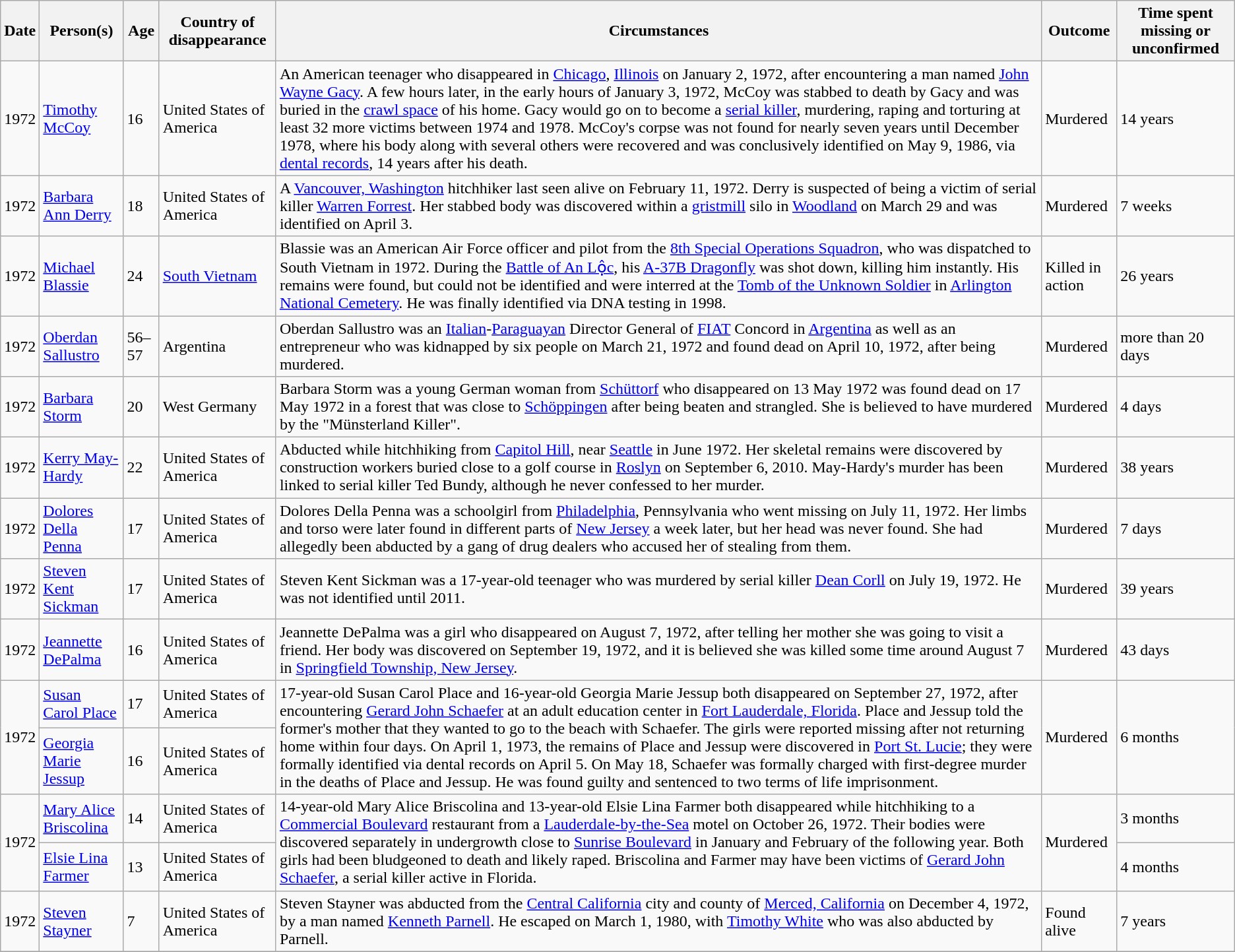<table class="wikitable sortable zebra">
<tr>
<th data-sort-type="isoDate">Date</th>
<th data-sort-type="text">Person(s)</th>
<th data-sort-type="text">Age</th>
<th>Country of disappearance</th>
<th class="unsortable">Circumstances</th>
<th data-sort-type="text">Outcome</th>
<th data-sort-type="value">Time spent missing or unconfirmed</th>
</tr>
<tr>
<td data-sort-value="1972-01-02">1972</td>
<td><a href='#'>Timothy McCoy</a></td>
<td data-sort-value="016">16</td>
<td>United States of America</td>
<td>An American teenager who disappeared in <a href='#'>Chicago</a>, <a href='#'>Illinois</a> on January 2, 1972, after encountering a man named <a href='#'>John Wayne Gacy</a>. A few hours later, in the early hours of January 3, 1972, McCoy was stabbed to death by Gacy and was buried in the <a href='#'>crawl space</a> of his home. Gacy would go on to become a <a href='#'>serial killer</a>, murdering, raping and torturing at least 32 more victims between 1974 and 1978. McCoy's corpse was not found for nearly seven years until December 1978, where his body along with several others were recovered and was conclusively identified on May 9, 1986, via <a href='#'>dental records</a>, 14 years after his death.</td>
<td>Murdered</td>
<td data-sort-value="5240">14 years</td>
</tr>
<tr>
<td data-sort-value="1972-02-11">1972</td>
<td><a href='#'>Barbara Ann Derry</a></td>
<td data-sort-value="018">18</td>
<td>United States of America</td>
<td>A <a href='#'>Vancouver, Washington</a> hitchhiker last seen alive on February 11, 1972. Derry is suspected of being a victim of serial killer <a href='#'>Warren Forrest</a>. Her stabbed body was discovered within a <a href='#'>gristmill</a> silo in <a href='#'>Woodland</a> on March 29 and was identified on April 3.</td>
<td>Murdered</td>
<td data-sort-value="108">7 weeks</td>
</tr>
<tr>
<td>1972</td>
<td><a href='#'>Michael Blassie</a></td>
<td>24</td>
<td><a href='#'>South Vietnam</a></td>
<td>Blassie was an American Air Force officer and pilot from the <a href='#'>8th Special Operations Squadron</a>, who was dispatched to South Vietnam in 1972. During the <a href='#'>Battle of An Lộc</a>, his <a href='#'>A-37B Dragonfly</a> was shot down, killing him instantly. His remains were found, but could not be identified and were interred at the <a href='#'>Tomb of the Unknown Soldier</a> in <a href='#'>Arlington National Cemetery</a>. He was finally identified via DNA testing in 1998.</td>
<td>Killed in action</td>
<td>26 years</td>
</tr>
<tr>
<td>1972</td>
<td><a href='#'>Oberdan Sallustro</a></td>
<td>56–57</td>
<td>Argentina</td>
<td>Oberdan Sallustro was an <a href='#'>Italian</a>-<a href='#'>Paraguayan</a> Director General of <a href='#'>FIAT</a> Concord in <a href='#'>Argentina</a> as well as an entrepreneur who was kidnapped by six people on March 21, 1972 and found dead on April 10, 1972, after being murdered.</td>
<td>Murdered</td>
<td data-sort-value="0020">more than 20 days</td>
</tr>
<tr>
<td data-sort-value="1972-07-11">1972</td>
<td><a href='#'>Barbara Storm</a></td>
<td>20</td>
<td>West Germany</td>
<td>Barbara Storm was a young German woman from <a href='#'>Schüttorf</a> who disappeared on 13 May 1972 was found dead on 17 May 1972 in a forest that was close to <a href='#'>Schöppingen</a> after being beaten and strangled. She is believed to have murdered by the "Münsterland Killer".</td>
<td>Murdered</td>
<td data-sort-value="0004">4 days</td>
</tr>
<tr>
<td data-sort-value="1972-06-24">1972</td>
<td><a href='#'>Kerry May-Hardy</a></td>
<td>22</td>
<td>United States of America</td>
<td>Abducted while hitchhiking from <a href='#'>Capitol Hill</a>, near <a href='#'>Seattle</a> in June 1972. Her skeletal remains were discovered by construction workers buried close to a golf course in <a href='#'>Roslyn</a> on September 6, 2010. May-Hardy's murder has been linked to serial killer Ted Bundy, although he never confessed to her murder.</td>
<td>Murdered</td>
<td>38 years</td>
</tr>
<tr>
<td data-sort-value="1972-07-11">1972</td>
<td><a href='#'>Dolores Della Penna</a></td>
<td>17</td>
<td>United States of America</td>
<td>Dolores Della Penna was a schoolgirl from <a href='#'>Philadelphia</a>, Pennsylvania who went missing on July 11, 1972. Her limbs and torso were later found in different parts of <a href='#'>New Jersey</a> a week later, but her head was never found. She had allegedly been abducted by a gang of drug dealers who accused her of stealing from them.</td>
<td>Murdered</td>
<td data-sort-value="0007">7 days</td>
</tr>
<tr>
<td data-sort-value="1972-07-19">1972</td>
<td><a href='#'>Steven Kent Sickman</a></td>
<td>17</td>
<td>United States of America</td>
<td>Steven Kent Sickman was a 17-year-old teenager who was murdered by serial killer <a href='#'>Dean Corll</a> on July 19, 1972. He was not identified until 2011.</td>
<td>Murdered</td>
<td>39 years</td>
</tr>
<tr>
<td data-sort-value="1972-08-07">1972</td>
<td><a href='#'>Jeannette DePalma</a></td>
<td>16</td>
<td>United States of America</td>
<td>Jeannette DePalma was a girl who disappeared on August 7, 1972, after telling her mother she was going to visit a friend. Her body was discovered on September 19, 1972, and it is believed she was killed some time around August 7 in <a href='#'>Springfield Township, New Jersey</a>.</td>
<td>Murdered</td>
<td data-sort-value="0043">43 days</td>
</tr>
<tr>
<td rowspan="2" data-sort-value="1972-09-27">1972</td>
<td><a href='#'>Susan Carol Place</a></td>
<td>17</td>
<td>United States of America</td>
<td rowspan="2">17-year-old Susan Carol Place and 16-year-old Georgia Marie Jessup both disappeared on September 27, 1972, after encountering <a href='#'>Gerard John Schaefer</a> at an adult education center in <a href='#'>Fort Lauderdale, Florida</a>. Place and Jessup told the former's mother that they wanted to go to the beach with Schaefer. The girls were reported missing after not returning home within four days. On April 1, 1973, the remains of Place and Jessup were discovered in <a href='#'>Port St. Lucie</a>; they were formally identified via dental records on April 5. On May 18, Schaefer was formally charged with first-degree murder in the deaths of Place and Jessup. He was found guilty and sentenced to two terms of life imprisonment.</td>
<td rowspan="2">Murdered</td>
<td rowspan="2" data-sort-value="190">6 months</td>
</tr>
<tr>
<td><a href='#'>Georgia Marie Jessup</a></td>
<td>16</td>
<td>United States of America</td>
</tr>
<tr>
<td rowspan="2" data-sort-value="1972-10-26">1972</td>
<td><a href='#'>Mary Alice Briscolina</a></td>
<td>14</td>
<td>United States of America</td>
<td rowspan="2">14-year-old Mary Alice Briscolina and 13-year-old Elsie Lina Farmer both disappeared while hitchhiking to a <a href='#'>Commercial Boulevard</a> restaurant from a <a href='#'>Lauderdale-by-the-Sea</a> motel on October 26, 1972. Their bodies were discovered separately in undergrowth close to <a href='#'>Sunrise Boulevard</a> in January and February of the following year. Both girls had been bludgeoned to death and likely raped. Briscolina and Farmer may have been victims of <a href='#'>Gerard John Schaefer</a>, a serial killer active in Florida.</td>
<td rowspan="2">Murdered</td>
<td data-sort-value="083">3 months</td>
</tr>
<tr>
<td><a href='#'>Elsie Lina Farmer</a></td>
<td>13</td>
<td>United States of America</td>
<td data-sort-value="112">4 months</td>
</tr>
<tr>
<td data-sort-value="1972-12-04">1972</td>
<td><a href='#'>Steven Stayner</a></td>
<td data-sort-value="007">7</td>
<td>United States of America</td>
<td>Steven Stayner was abducted from the <a href='#'>Central California</a> city and county of <a href='#'>Merced, California</a> on December 4, 1972, by a man named <a href='#'>Kenneth Parnell</a>. He escaped on March 1, 1980, with <a href='#'>Timothy White</a> who was also abducted by Parnell.</td>
<td>Found alive</td>
<td data-sort-value="2644">7 years</td>
</tr>
<tr>
</tr>
</table>
